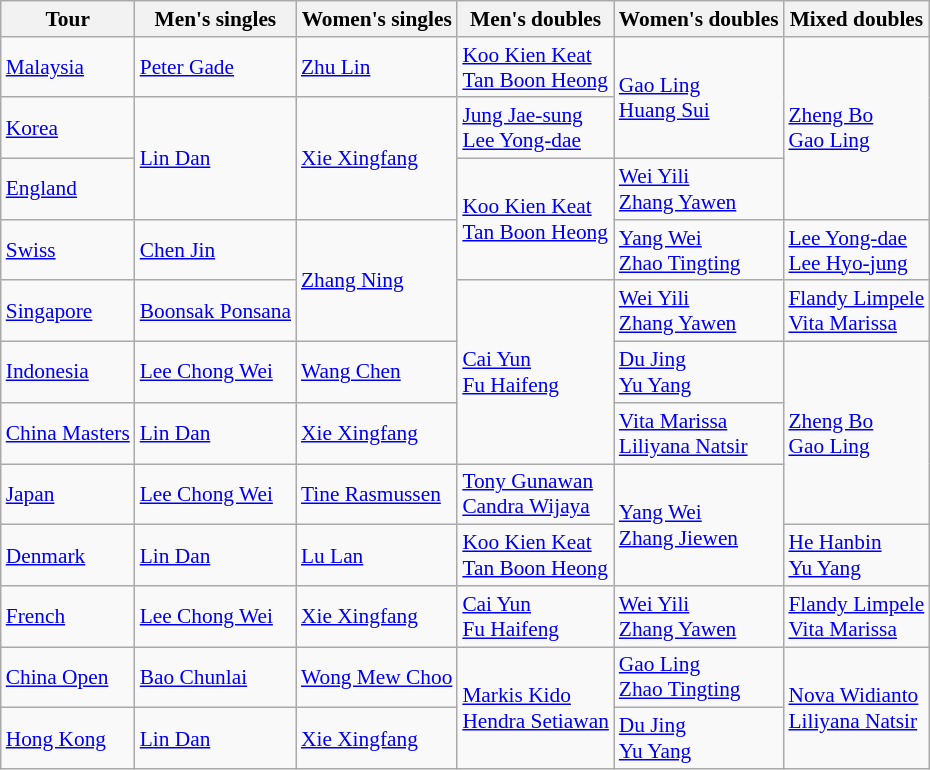<table class=wikitable style="font-size:89%;">
<tr>
<th>Tour</th>
<th>Men's singles</th>
<th>Women's singles</th>
<th>Men's doubles</th>
<th>Women's doubles</th>
<th>Mixed doubles</th>
</tr>
<tr>
<td> <a href='#'>Malaysia</a></td>
<td> <a href='#'>Peter Gade</a></td>
<td> <a href='#'>Zhu Lin</a></td>
<td> <a href='#'>Koo Kien Keat</a><br> <a href='#'>Tan Boon Heong</a></td>
<td rowspan="2"> <a href='#'>Gao Ling</a><br> <a href='#'>Huang Sui</a></td>
<td rowspan="3"> <a href='#'>Zheng Bo</a><br> <a href='#'>Gao Ling</a></td>
</tr>
<tr>
<td> <a href='#'>Korea</a></td>
<td rowspan="2"> <a href='#'>Lin Dan</a></td>
<td rowspan="2"> <a href='#'>Xie Xingfang</a></td>
<td> <a href='#'>Jung Jae-sung</a><br> <a href='#'>Lee Yong-dae</a></td>
</tr>
<tr>
<td> <a href='#'>England</a></td>
<td rowspan="2"> <a href='#'>Koo Kien Keat</a><br> <a href='#'>Tan Boon Heong</a></td>
<td> <a href='#'>Wei Yili</a><br> <a href='#'>Zhang Yawen</a></td>
</tr>
<tr>
<td> <a href='#'>Swiss</a></td>
<td> <a href='#'>Chen Jin</a></td>
<td rowspan="2"> <a href='#'>Zhang Ning</a></td>
<td> <a href='#'>Yang Wei</a><br> <a href='#'>Zhao Tingting</a></td>
<td> <a href='#'>Lee Yong-dae</a><br> <a href='#'>Lee Hyo-jung</a></td>
</tr>
<tr>
<td> <a href='#'>Singapore</a></td>
<td> <a href='#'>Boonsak Ponsana</a></td>
<td rowspan="3"> <a href='#'>Cai Yun</a><br> <a href='#'>Fu Haifeng</a></td>
<td> <a href='#'>Wei Yili</a><br> <a href='#'>Zhang Yawen</a></td>
<td> <a href='#'>Flandy Limpele</a><br> <a href='#'>Vita Marissa</a></td>
</tr>
<tr>
<td> <a href='#'>Indonesia</a></td>
<td> <a href='#'>Lee Chong Wei</a></td>
<td> <a href='#'>Wang Chen</a></td>
<td> <a href='#'>Du Jing</a><br> <a href='#'>Yu Yang</a></td>
<td rowspan="3"> <a href='#'>Zheng Bo</a><br> <a href='#'>Gao Ling</a></td>
</tr>
<tr>
<td> <a href='#'>China Masters</a></td>
<td> <a href='#'>Lin Dan</a></td>
<td> <a href='#'>Xie Xingfang</a></td>
<td> <a href='#'>Vita Marissa</a><br> <a href='#'>Liliyana Natsir</a></td>
</tr>
<tr>
<td> <a href='#'>Japan</a></td>
<td> <a href='#'>Lee Chong Wei</a></td>
<td> <a href='#'>Tine Rasmussen</a></td>
<td> <a href='#'>Tony Gunawan</a><br> <a href='#'>Candra Wijaya</a></td>
<td rowspan="2"> <a href='#'>Yang Wei</a><br> <a href='#'>Zhang Jiewen</a></td>
</tr>
<tr>
<td> <a href='#'>Denmark</a></td>
<td> <a href='#'>Lin Dan</a></td>
<td> <a href='#'>Lu Lan</a></td>
<td> <a href='#'>Koo Kien Keat</a><br> <a href='#'>Tan Boon Heong</a></td>
<td> <a href='#'>He Hanbin</a><br> <a href='#'>Yu Yang</a></td>
</tr>
<tr>
<td> <a href='#'>French</a></td>
<td> <a href='#'>Lee Chong Wei</a></td>
<td> <a href='#'>Xie Xingfang</a></td>
<td> <a href='#'>Cai Yun</a><br> <a href='#'>Fu Haifeng</a></td>
<td> <a href='#'>Wei Yili</a><br> <a href='#'>Zhang Yawen</a></td>
<td> <a href='#'>Flandy Limpele</a><br> <a href='#'>Vita Marissa</a></td>
</tr>
<tr>
<td> <a href='#'>China Open</a></td>
<td> <a href='#'>Bao Chunlai</a></td>
<td> <a href='#'>Wong Mew Choo</a></td>
<td rowspan="2"> <a href='#'>Markis Kido</a><br> <a href='#'>Hendra Setiawan</a></td>
<td> <a href='#'>Gao Ling</a><br> <a href='#'>Zhao Tingting</a></td>
<td rowspan="2"> <a href='#'>Nova Widianto</a><br> <a href='#'>Liliyana Natsir</a></td>
</tr>
<tr>
<td> <a href='#'>Hong Kong</a></td>
<td> <a href='#'>Lin Dan</a></td>
<td> <a href='#'>Xie Xingfang</a></td>
<td> <a href='#'>Du Jing</a><br> <a href='#'>Yu Yang</a></td>
</tr>
</table>
